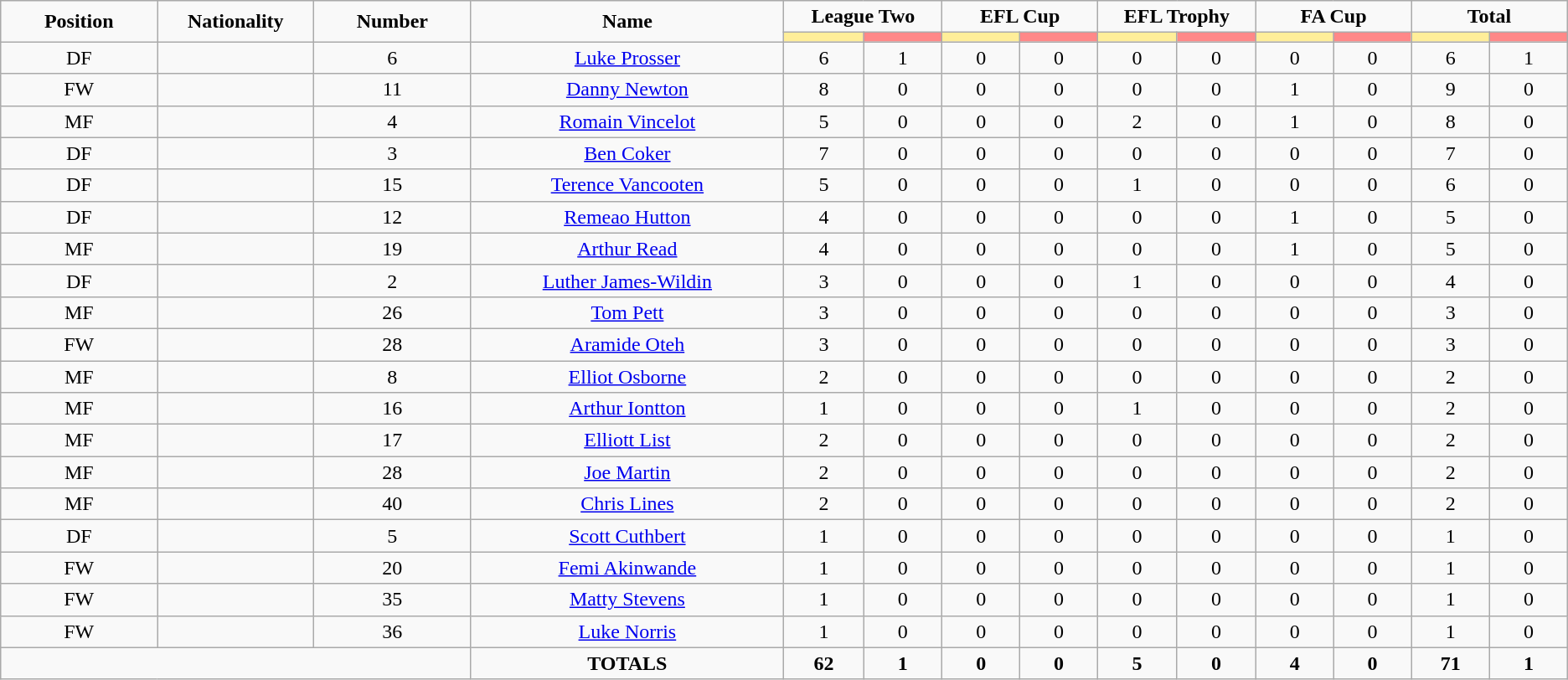<table class="wikitable" style="font-size: 100%; text-align: center;">
<tr>
<td rowspan="2" width="10%" align="center"><strong>Position</strong></td>
<td rowspan="2" width="10%" align="center"><strong>Nationality</strong></td>
<td rowspan="2" width="10%" align="center"><strong>Number</strong></td>
<td rowspan="2" width="20%" align="center"><strong>Name</strong></td>
<td colspan="2" align="center"><strong>League Two</strong></td>
<td colspan="2" align="center"><strong>EFL Cup</strong></td>
<td colspan="2" align="center"><strong>EFL Trophy</strong></td>
<td colspan="2" align="center"><strong>FA Cup</strong></td>
<td colspan="2" align="center"><strong>Total</strong></td>
</tr>
<tr>
<th width=60 style="background: #FFEE99"></th>
<th width=60 style="background: #FF8888"></th>
<th width=60 style="background: #FFEE99"></th>
<th width=60 style="background: #FF8888"></th>
<th width=60 style="background: #FFEE99"></th>
<th width=60 style="background: #FF8888"></th>
<th width=60 style="background: #FFEE99"></th>
<th width=60 style="background: #FF8888"></th>
<th width=60 style="background: #FFEE99"></th>
<th width=60 style="background: #FF8888"></th>
</tr>
<tr>
<td>DF</td>
<td></td>
<td>6</td>
<td><a href='#'>Luke Prosser</a></td>
<td>6</td>
<td>1</td>
<td>0</td>
<td>0</td>
<td>0</td>
<td>0</td>
<td>0</td>
<td>0</td>
<td>6</td>
<td>1</td>
</tr>
<tr>
<td>FW</td>
<td></td>
<td>11</td>
<td><a href='#'>Danny Newton</a></td>
<td>8</td>
<td>0</td>
<td>0</td>
<td>0</td>
<td>0</td>
<td>0</td>
<td>1</td>
<td>0</td>
<td>9</td>
<td>0</td>
</tr>
<tr>
<td>MF</td>
<td></td>
<td>4</td>
<td><a href='#'>Romain Vincelot</a></td>
<td>5</td>
<td>0</td>
<td>0</td>
<td>0</td>
<td>2</td>
<td>0</td>
<td>1</td>
<td>0</td>
<td>8</td>
<td>0</td>
</tr>
<tr>
<td>DF</td>
<td></td>
<td>3</td>
<td><a href='#'>Ben Coker</a></td>
<td>7</td>
<td>0</td>
<td>0</td>
<td>0</td>
<td>0</td>
<td>0</td>
<td>0</td>
<td>0</td>
<td>7</td>
<td>0</td>
</tr>
<tr>
<td>DF</td>
<td></td>
<td>15</td>
<td><a href='#'>Terence Vancooten</a></td>
<td>5</td>
<td>0</td>
<td>0</td>
<td>0</td>
<td>1</td>
<td>0</td>
<td>0</td>
<td>0</td>
<td>6</td>
<td>0</td>
</tr>
<tr>
<td>DF</td>
<td></td>
<td>12</td>
<td><a href='#'>Remeao Hutton</a></td>
<td>4</td>
<td>0</td>
<td>0</td>
<td>0</td>
<td>0</td>
<td>0</td>
<td>1</td>
<td>0</td>
<td>5</td>
<td>0</td>
</tr>
<tr>
<td>MF</td>
<td></td>
<td>19</td>
<td><a href='#'>Arthur Read</a></td>
<td>4</td>
<td>0</td>
<td>0</td>
<td>0</td>
<td>0</td>
<td>0</td>
<td>1</td>
<td>0</td>
<td>5</td>
<td>0</td>
</tr>
<tr>
<td>DF</td>
<td></td>
<td>2</td>
<td><a href='#'>Luther James-Wildin</a></td>
<td>3</td>
<td>0</td>
<td>0</td>
<td>0</td>
<td>1</td>
<td>0</td>
<td>0</td>
<td>0</td>
<td>4</td>
<td>0</td>
</tr>
<tr>
<td>MF</td>
<td></td>
<td>26</td>
<td><a href='#'>Tom Pett</a></td>
<td>3</td>
<td>0</td>
<td>0</td>
<td>0</td>
<td>0</td>
<td>0</td>
<td>0</td>
<td>0</td>
<td>3</td>
<td>0</td>
</tr>
<tr>
<td>FW</td>
<td></td>
<td>28</td>
<td><a href='#'>Aramide Oteh</a></td>
<td>3</td>
<td>0</td>
<td>0</td>
<td>0</td>
<td>0</td>
<td>0</td>
<td>0</td>
<td>0</td>
<td>3</td>
<td>0</td>
</tr>
<tr>
<td>MF</td>
<td></td>
<td>8</td>
<td><a href='#'>Elliot Osborne</a></td>
<td>2</td>
<td>0</td>
<td>0</td>
<td>0</td>
<td>0</td>
<td>0</td>
<td>0</td>
<td>0</td>
<td>2</td>
<td>0</td>
</tr>
<tr>
<td>MF</td>
<td></td>
<td>16</td>
<td><a href='#'>Arthur Iontton</a></td>
<td>1</td>
<td>0</td>
<td>0</td>
<td>0</td>
<td>1</td>
<td>0</td>
<td>0</td>
<td>0</td>
<td>2</td>
<td>0</td>
</tr>
<tr>
<td>MF</td>
<td></td>
<td>17</td>
<td><a href='#'>Elliott List</a></td>
<td>2</td>
<td>0</td>
<td>0</td>
<td>0</td>
<td>0</td>
<td>0</td>
<td>0</td>
<td>0</td>
<td>2</td>
<td>0</td>
</tr>
<tr>
<td>MF</td>
<td></td>
<td>28</td>
<td><a href='#'>Joe Martin</a></td>
<td>2</td>
<td>0</td>
<td>0</td>
<td>0</td>
<td>0</td>
<td>0</td>
<td>0</td>
<td>0</td>
<td>2</td>
<td>0</td>
</tr>
<tr>
<td>MF</td>
<td></td>
<td>40</td>
<td><a href='#'>Chris Lines</a></td>
<td>2</td>
<td>0</td>
<td>0</td>
<td>0</td>
<td>0</td>
<td>0</td>
<td>0</td>
<td>0</td>
<td>2</td>
<td>0</td>
</tr>
<tr>
<td>DF</td>
<td></td>
<td>5</td>
<td><a href='#'>Scott Cuthbert</a></td>
<td>1</td>
<td>0</td>
<td>0</td>
<td>0</td>
<td>0</td>
<td>0</td>
<td>0</td>
<td>0</td>
<td>1</td>
<td>0</td>
</tr>
<tr>
<td>FW</td>
<td></td>
<td>20</td>
<td><a href='#'>Femi Akinwande</a></td>
<td>1</td>
<td>0</td>
<td>0</td>
<td>0</td>
<td>0</td>
<td>0</td>
<td>0</td>
<td>0</td>
<td>1</td>
<td>0</td>
</tr>
<tr>
<td>FW</td>
<td></td>
<td>35</td>
<td><a href='#'>Matty Stevens</a></td>
<td>1</td>
<td>0</td>
<td>0</td>
<td>0</td>
<td>0</td>
<td>0</td>
<td>0</td>
<td>0</td>
<td>1</td>
<td>0</td>
</tr>
<tr>
<td>FW</td>
<td></td>
<td>36</td>
<td><a href='#'>Luke Norris</a></td>
<td>1</td>
<td>0</td>
<td>0</td>
<td>0</td>
<td>0</td>
<td>0</td>
<td>0</td>
<td>0</td>
<td>1</td>
<td>0</td>
</tr>
<tr>
<td colspan="3"></td>
<td><strong>TOTALS</strong></td>
<td><strong>62</strong></td>
<td><strong>1</strong></td>
<td><strong>0</strong></td>
<td><strong>0</strong></td>
<td><strong>5</strong></td>
<td><strong>0</strong></td>
<td><strong>4</strong></td>
<td><strong>0</strong></td>
<td><strong>71</strong></td>
<td><strong>1</strong></td>
</tr>
</table>
